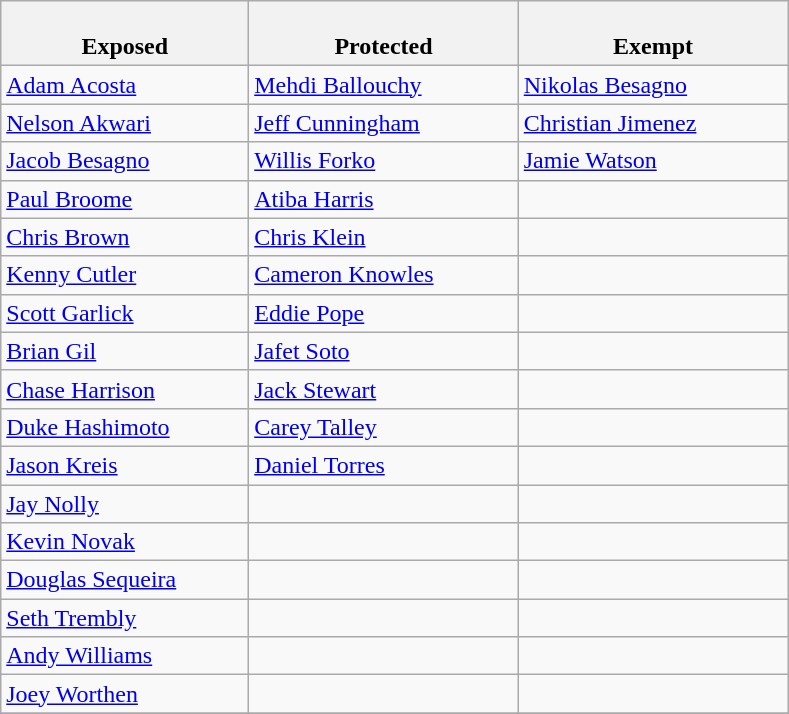<table class="wikitable">
<tr>
<th style="width:23%"><br>Exposed</th>
<th style="width:25%"><br>Protected</th>
<th style="width:25%"><br>Exempt</th>
</tr>
<tr>
<td><a href='#'>Adam Acosta</a></td>
<td><a href='#'>Mehdi Ballouchy</a></td>
<td><a href='#'>Nikolas Besagno</a></td>
</tr>
<tr>
<td><a href='#'>Nelson Akwari</a></td>
<td><a href='#'>Jeff Cunningham</a></td>
<td><a href='#'>Christian Jimenez</a></td>
</tr>
<tr>
<td><a href='#'>Jacob Besagno</a></td>
<td><a href='#'>Willis Forko</a></td>
<td><a href='#'>Jamie Watson</a></td>
</tr>
<tr>
<td><a href='#'>Paul Broome</a></td>
<td><a href='#'>Atiba Harris</a></td>
<td></td>
</tr>
<tr>
<td><a href='#'>Chris Brown</a></td>
<td><a href='#'>Chris Klein</a></td>
<td></td>
</tr>
<tr>
<td><a href='#'>Kenny Cutler</a></td>
<td><a href='#'>Cameron Knowles</a></td>
<td></td>
</tr>
<tr>
<td><a href='#'>Scott Garlick</a></td>
<td><a href='#'>Eddie Pope</a></td>
<td></td>
</tr>
<tr>
<td><a href='#'>Brian Gil</a></td>
<td><a href='#'>Jafet Soto</a></td>
<td></td>
</tr>
<tr>
<td><a href='#'>Chase Harrison</a></td>
<td><a href='#'>Jack Stewart</a></td>
<td></td>
</tr>
<tr>
<td><a href='#'>Duke Hashimoto</a></td>
<td><a href='#'>Carey Talley</a></td>
<td></td>
</tr>
<tr>
<td><a href='#'>Jason Kreis</a></td>
<td><a href='#'>Daniel Torres</a></td>
<td></td>
</tr>
<tr>
<td><a href='#'>Jay Nolly</a></td>
<td></td>
<td></td>
</tr>
<tr>
<td><a href='#'>Kevin Novak</a></td>
<td></td>
<td></td>
</tr>
<tr>
<td><a href='#'>Douglas Sequeira</a></td>
<td></td>
<td></td>
</tr>
<tr>
<td><a href='#'>Seth Trembly</a></td>
<td></td>
<td></td>
</tr>
<tr>
<td><a href='#'>Andy Williams</a></td>
<td></td>
<td></td>
</tr>
<tr>
<td><a href='#'>Joey Worthen</a></td>
<td></td>
<td></td>
</tr>
<tr>
</tr>
</table>
